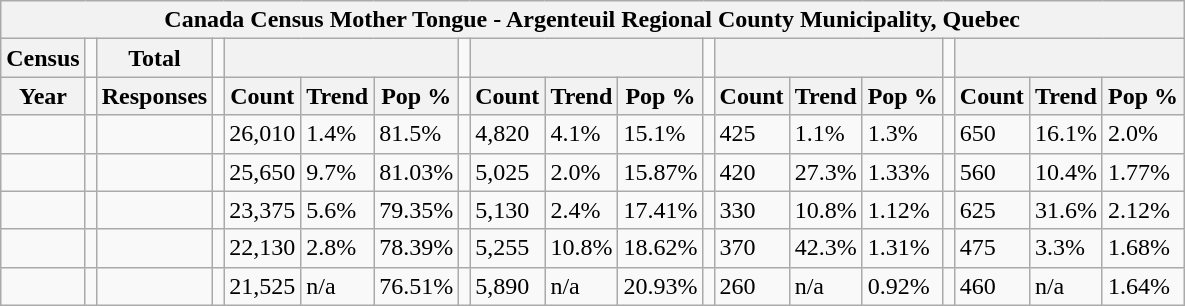<table class="wikitable">
<tr>
<th colspan="19">Canada Census Mother Tongue - Argenteuil Regional County Municipality, Quebec</th>
</tr>
<tr>
<th>Census</th>
<td></td>
<th>Total</th>
<td colspan="1"></td>
<th colspan="3"></th>
<td colspan="1"></td>
<th colspan="3"></th>
<td colspan="1"></td>
<th colspan="3"></th>
<td colspan="1"></td>
<th colspan="3"></th>
</tr>
<tr>
<th>Year</th>
<td></td>
<th>Responses</th>
<td></td>
<th>Count</th>
<th>Trend</th>
<th>Pop %</th>
<td></td>
<th>Count</th>
<th>Trend</th>
<th>Pop %</th>
<td></td>
<th>Count</th>
<th>Trend</th>
<th>Pop %</th>
<td></td>
<th>Count</th>
<th>Trend</th>
<th>Pop %</th>
</tr>
<tr>
<td></td>
<td></td>
<td></td>
<td></td>
<td>26,010</td>
<td> 1.4%</td>
<td>81.5%</td>
<td></td>
<td>4,820</td>
<td> 4.1%</td>
<td>15.1%</td>
<td></td>
<td>425</td>
<td> 1.1%</td>
<td>1.3%</td>
<td></td>
<td>650</td>
<td> 16.1%</td>
<td>2.0%</td>
</tr>
<tr>
<td></td>
<td></td>
<td></td>
<td></td>
<td>25,650</td>
<td> 9.7%</td>
<td>81.03%</td>
<td></td>
<td>5,025</td>
<td> 2.0%</td>
<td>15.87%</td>
<td></td>
<td>420</td>
<td> 27.3%</td>
<td>1.33%</td>
<td></td>
<td>560</td>
<td> 10.4%</td>
<td>1.77%</td>
</tr>
<tr>
<td></td>
<td></td>
<td></td>
<td></td>
<td>23,375</td>
<td> 5.6%</td>
<td>79.35%</td>
<td></td>
<td>5,130</td>
<td> 2.4%</td>
<td>17.41%</td>
<td></td>
<td>330</td>
<td> 10.8%</td>
<td>1.12%</td>
<td></td>
<td>625</td>
<td> 31.6%</td>
<td>2.12%</td>
</tr>
<tr>
<td></td>
<td></td>
<td></td>
<td></td>
<td>22,130</td>
<td> 2.8%</td>
<td>78.39%</td>
<td></td>
<td>5,255</td>
<td> 10.8%</td>
<td>18.62%</td>
<td></td>
<td>370</td>
<td> 42.3%</td>
<td>1.31%</td>
<td></td>
<td>475</td>
<td> 3.3%</td>
<td>1.68%</td>
</tr>
<tr>
<td></td>
<td></td>
<td></td>
<td></td>
<td>21,525</td>
<td>n/a</td>
<td>76.51%</td>
<td></td>
<td>5,890</td>
<td>n/a</td>
<td>20.93%</td>
<td></td>
<td>260</td>
<td>n/a</td>
<td>0.92%</td>
<td></td>
<td>460</td>
<td>n/a</td>
<td>1.64%</td>
</tr>
</table>
